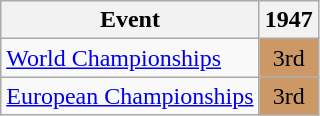<table class="wikitable">
<tr>
<th>Event</th>
<th>1947</th>
</tr>
<tr>
<td><a href='#'>World Championships</a></td>
<td align="center" bgcolor="cc9966">3rd</td>
</tr>
<tr>
<td><a href='#'>European Championships</a></td>
<td align="center" bgcolor="cc9966">3rd</td>
</tr>
</table>
